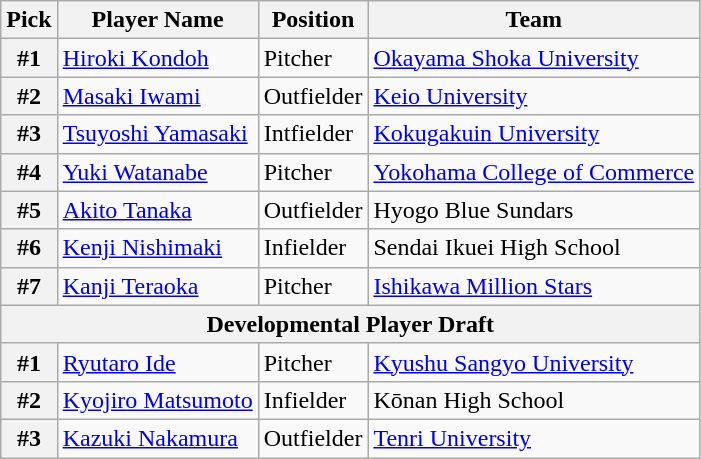<table class="wikitable">
<tr>
<th>Pick</th>
<th>Player Name</th>
<th>Position</th>
<th>Team</th>
</tr>
<tr>
<th>#1</th>
<td><a href='#'>Hiroki Kondoh</a></td>
<td>Pitcher</td>
<td><a href='#'>Okayama Shoka University</a></td>
</tr>
<tr>
<th>#2</th>
<td><a href='#'>Masaki Iwami</a></td>
<td>Outfielder</td>
<td><a href='#'>Keio University</a></td>
</tr>
<tr>
<th>#3</th>
<td><a href='#'>Tsuyoshi Yamasaki</a></td>
<td>Intfielder</td>
<td><a href='#'>Kokugakuin University</a></td>
</tr>
<tr>
<th>#4</th>
<td><a href='#'>Yuki Watanabe</a></td>
<td>Pitcher</td>
<td><a href='#'>Yokohama College of Commerce</a></td>
</tr>
<tr>
<th>#5</th>
<td><a href='#'>Akito Tanaka</a></td>
<td>Outfielder</td>
<td>Hyogo Blue Sundars</td>
</tr>
<tr>
<th>#6</th>
<td><a href='#'>Kenji Nishimaki</a></td>
<td>Infielder</td>
<td>Sendai Ikuei High School</td>
</tr>
<tr>
<th>#7</th>
<td><a href='#'>Kanji Teraoka</a></td>
<td>Pitcher</td>
<td><a href='#'>Ishikawa Million Stars</a></td>
</tr>
<tr>
<th colspan="5">Developmental Player Draft</th>
</tr>
<tr>
<th>#1</th>
<td><a href='#'>Ryutaro Ide</a></td>
<td>Pitcher</td>
<td><a href='#'>Kyushu Sangyo University</a></td>
</tr>
<tr>
<th>#2</th>
<td><a href='#'>Kyojiro Matsumoto</a></td>
<td>Infielder</td>
<td>Kōnan High School</td>
</tr>
<tr>
<th>#3</th>
<td><a href='#'>Kazuki Nakamura</a></td>
<td>Outfielder</td>
<td><a href='#'>Tenri University</a></td>
</tr>
</table>
